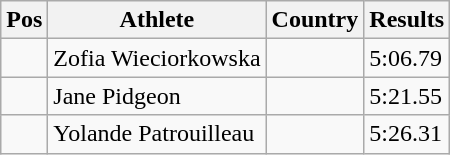<table class="wikitable">
<tr>
<th>Pos</th>
<th>Athlete</th>
<th>Country</th>
<th>Results</th>
</tr>
<tr>
<td align="center"></td>
<td>Zofia Wieciorkowska</td>
<td></td>
<td>5:06.79</td>
</tr>
<tr>
<td align="center"></td>
<td>Jane Pidgeon</td>
<td></td>
<td>5:21.55</td>
</tr>
<tr>
<td align="center"></td>
<td>Yolande Patrouilleau</td>
<td></td>
<td>5:26.31</td>
</tr>
</table>
